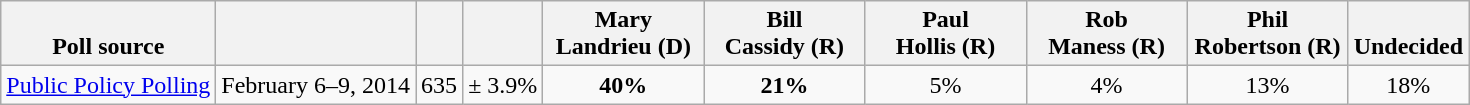<table class="wikitable" style="text-align:center">
<tr valign= bottom>
<th>Poll source</th>
<th></th>
<th></th>
<th></th>
<th style="width:100px;">Mary<br>Landrieu (D)</th>
<th style="width:100px;">Bill<br>Cassidy (R)</th>
<th style="width:100px;">Paul<br>Hollis (R)</th>
<th style="width:100px;">Rob<br>Maness (R)</th>
<th style="width:100px;">Phil<br>Robertson (R)</th>
<th>Undecided</th>
</tr>
<tr>
<td align=left><a href='#'>Public Policy Polling</a></td>
<td>February 6–9, 2014</td>
<td>635</td>
<td>± 3.9%</td>
<td><strong>40%</strong></td>
<td><strong>21%</strong></td>
<td>5%</td>
<td>4%</td>
<td>13%</td>
<td>18%</td>
</tr>
</table>
